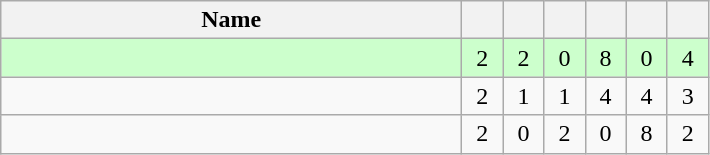<table class=wikitable style="text-align:center">
<tr>
<th width=300>Name</th>
<th width=20></th>
<th width=20></th>
<th width=20></th>
<th width=20></th>
<th width=20></th>
<th width=20></th>
</tr>
<tr style="background-color:#ccffcc;">
<td style="text-align:left;"></td>
<td>2</td>
<td>2</td>
<td>0</td>
<td>8</td>
<td>0</td>
<td>4</td>
</tr>
<tr>
<td style="text-align:left;"></td>
<td>2</td>
<td>1</td>
<td>1</td>
<td>4</td>
<td>4</td>
<td>3</td>
</tr>
<tr>
<td style="text-align:left;"></td>
<td>2</td>
<td>0</td>
<td>2</td>
<td>0</td>
<td>8</td>
<td>2</td>
</tr>
</table>
